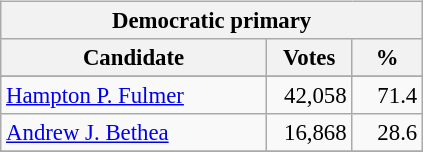<table class="wikitable" align="left" style="margin: 1em 1em 1em 0; font-size: 95%;">
<tr>
<th colspan="3">Democratic primary</th>
</tr>
<tr>
<th colspan="1" style="width: 170px">Candidate</th>
<th style="width: 50px">Votes</th>
<th style="width: 40px">%</th>
</tr>
<tr>
</tr>
<tr>
<td><a href='#'>Hampton P. Fulmer</a></td>
<td align="right">42,058</td>
<td align="right">71.4</td>
</tr>
<tr>
<td><a href='#'>Andrew J. Bethea</a></td>
<td align="right">16,868</td>
<td align="right">28.6</td>
</tr>
<tr>
</tr>
</table>
